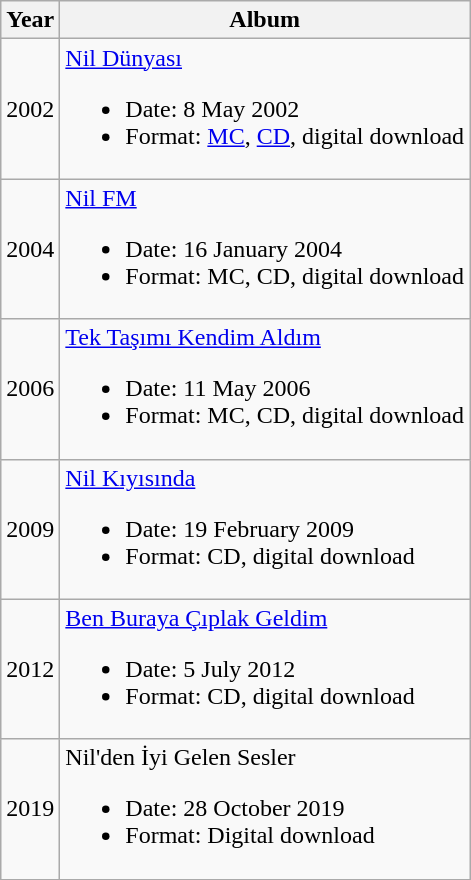<table class="wikitable">
<tr>
<th>Year</th>
<th>Album</th>
</tr>
<tr>
<td>2002</td>
<td><a href='#'>Nil Dünyası</a><br><ul><li>Date: 8 May 2002</li><li>Format: <a href='#'>MC</a>, <a href='#'>CD</a>, digital download</li></ul></td>
</tr>
<tr>
<td>2004</td>
<td><a href='#'>Nil FM</a><br><ul><li>Date: 16 January 2004</li><li>Format: MC, CD, digital download</li></ul></td>
</tr>
<tr>
<td>2006</td>
<td><a href='#'>Tek Taşımı Kendim Aldım</a><br><ul><li>Date: 11 May 2006</li><li>Format: MC, CD, digital download</li></ul></td>
</tr>
<tr>
<td>2009</td>
<td><a href='#'>Nil Kıyısında</a><br><ul><li>Date: 19 February 2009</li><li>Format: CD, digital download</li></ul></td>
</tr>
<tr>
<td>2012</td>
<td><a href='#'>Ben Buraya Çıplak Geldim</a><br><ul><li>Date: 5 July 2012</li><li>Format: CD, digital download</li></ul></td>
</tr>
<tr>
<td>2019</td>
<td>Nil'den İyi Gelen Sesler<br><ul><li>Date: 28 October 2019</li><li>Format: Digital download</li></ul></td>
</tr>
<tr>
</tr>
</table>
